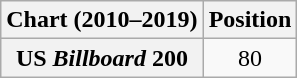<table class="wikitable plainrowheaders" style="text-align:center">
<tr>
<th scope="col">Chart (2010–2019)</th>
<th scope="col">Position</th>
</tr>
<tr>
<th scope="row">US <em>Billboard</em> 200</th>
<td>80</td>
</tr>
</table>
